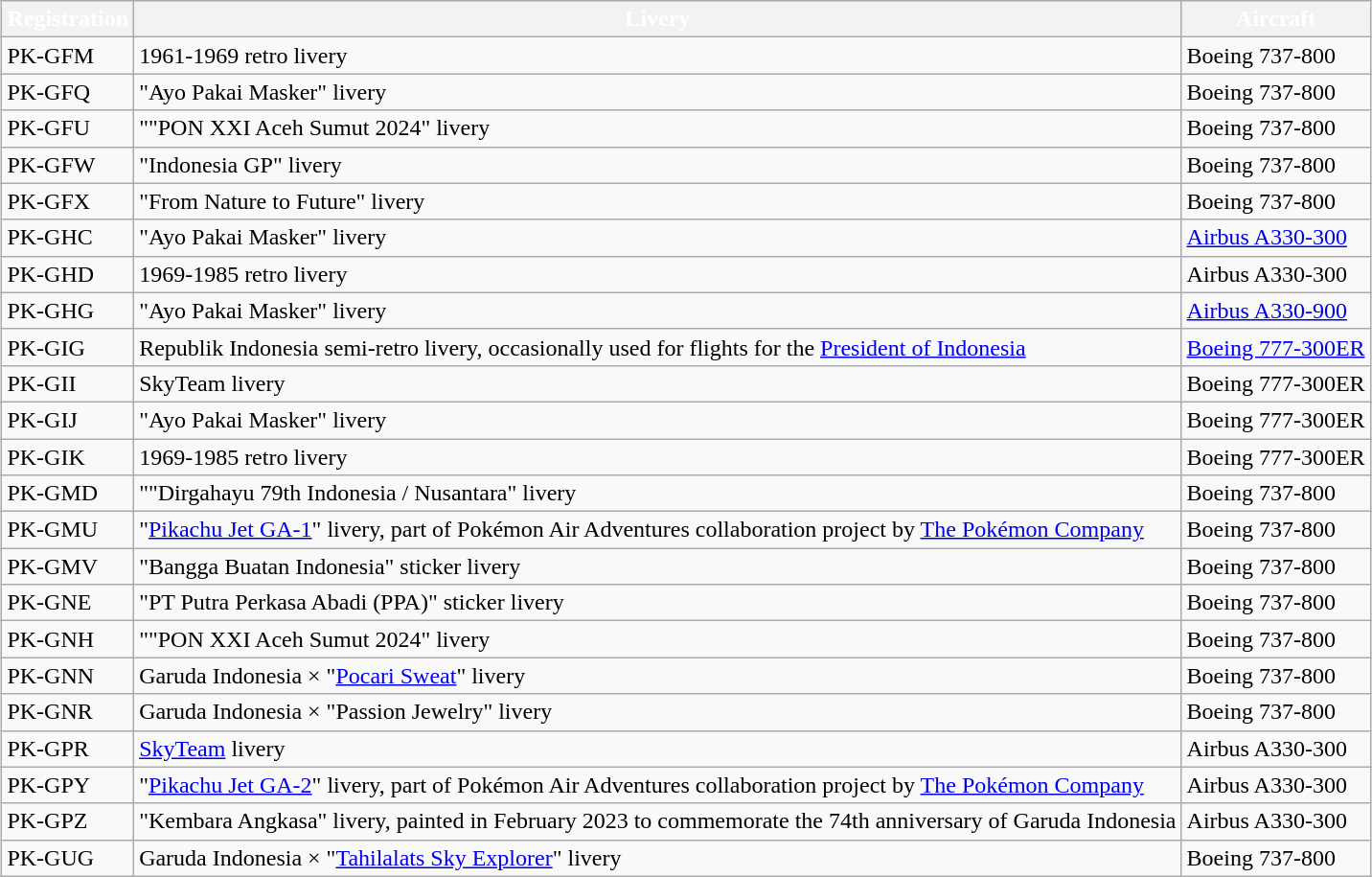<table class="wikitable" style="margin:0.5em auto">
<tr>
<th style="color:white;"><span> Registration</span></th>
<th style="color:white;"><span> Livery</span></th>
<th style="color:white;"><span> Aircraft</span></th>
</tr>
<tr>
<td>PK-GFM</td>
<td>1961-1969 retro livery</td>
<td>Boeing 737-800</td>
</tr>
<tr>
<td>PK-GFQ</td>
<td>"Ayo Pakai Masker" livery</td>
<td>Boeing 737-800</td>
</tr>
<tr>
<td>PK-GFU</td>
<td>""PON XXI Aceh Sumut 2024" livery</td>
<td>Boeing 737-800</td>
</tr>
<tr>
<td>PK-GFW</td>
<td>"Indonesia GP" livery</td>
<td>Boeing 737-800</td>
</tr>
<tr>
<td>PK-GFX</td>
<td>"From Nature to Future" livery</td>
<td>Boeing 737-800</td>
</tr>
<tr>
<td>PK-GHC</td>
<td>"Ayo Pakai Masker" livery</td>
<td><a href='#'>Airbus A330-300</a></td>
</tr>
<tr>
<td>PK-GHD</td>
<td>1969-1985 retro livery</td>
<td>Airbus A330-300</td>
</tr>
<tr>
<td>PK-GHG</td>
<td>"Ayo Pakai Masker" livery</td>
<td><a href='#'>Airbus A330-900</a></td>
</tr>
<tr>
<td>PK-GIG</td>
<td>Republik Indonesia semi-retro livery, occasionally used for flights for the <a href='#'>President of Indonesia</a></td>
<td><a href='#'>Boeing 777-300ER</a></td>
</tr>
<tr>
<td>PK-GII</td>
<td>SkyTeam livery</td>
<td>Boeing 777-300ER</td>
</tr>
<tr>
<td>PK-GIJ</td>
<td>"Ayo Pakai Masker" livery</td>
<td>Boeing 777-300ER</td>
</tr>
<tr>
<td>PK-GIK</td>
<td>1969-1985 retro livery</td>
<td>Boeing 777-300ER</td>
</tr>
<tr>
<td>PK-GMD</td>
<td>""Dirgahayu 79th Indonesia / Nusantara" livery</td>
<td>Boeing 737-800</td>
</tr>
<tr>
<td>PK-GMU</td>
<td>"<a href='#'>Pikachu Jet GA-1</a>" livery, part of Pokémon Air Adventures collaboration project by <a href='#'>The Pokémon Company</a></td>
<td>Boeing 737-800</td>
</tr>
<tr>
<td>PK-GMV</td>
<td>"Bangga Buatan Indonesia" sticker livery</td>
<td>Boeing 737-800</td>
</tr>
<tr>
<td>PK-GNE</td>
<td>"PT Putra Perkasa Abadi (PPA)" sticker livery</td>
<td>Boeing 737-800</td>
</tr>
<tr>
<td>PK-GNH</td>
<td>""PON XXI Aceh Sumut 2024" livery</td>
<td>Boeing 737-800</td>
</tr>
<tr>
<td>PK-GNN</td>
<td>Garuda Indonesia × "<a href='#'>Pocari Sweat</a>" livery</td>
<td>Boeing 737-800</td>
</tr>
<tr>
<td>PK-GNR</td>
<td>Garuda Indonesia × "Passion Jewelry" livery</td>
<td>Boeing 737-800</td>
</tr>
<tr>
<td>PK-GPR</td>
<td><a href='#'>SkyTeam</a> livery</td>
<td>Airbus A330-300</td>
</tr>
<tr>
<td>PK-GPY</td>
<td>"<a href='#'>Pikachu Jet GA-2</a>" livery, part of Pokémon Air Adventures collaboration project by <a href='#'>The Pokémon Company</a></td>
<td>Airbus A330-300</td>
</tr>
<tr>
<td>PK-GPZ</td>
<td>"Kembara Angkasa" livery, painted in February 2023 to commemorate the 74th anniversary of Garuda Indonesia</td>
<td>Airbus A330-300</td>
</tr>
<tr>
<td>PK-GUG</td>
<td>Garuda Indonesia × "<a href='#'>Tahilalats Sky Explorer</a>" livery</td>
<td>Boeing 737-800</td>
</tr>
</table>
